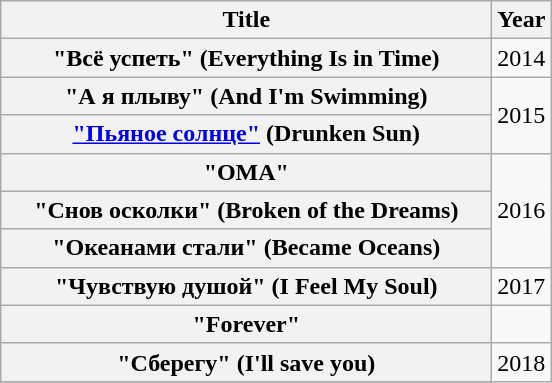<table class="wikitable plainrowheaders" style="text-align:center;">
<tr>
<th scope="col" style="width:20em;">Title</th>
<th scope="col" style="width:1em;">Year</th>
</tr>
<tr>
<th scope="row">"Всё успеть" <span>(Everything Is in Time)</span></th>
<td>2014</td>
</tr>
<tr>
<th scope="row">"А я плыву" <span>(And I'm Swimming)</span></th>
<td rowspan="2">2015</td>
</tr>
<tr>
<th scope="row"><a href='#'>"Пьяное солнце"</a> <span>(Drunken Sun)</span></th>
</tr>
<tr>
<th scope="row">"OMA"</th>
<td rowspan="3">2016</td>
</tr>
<tr>
<th scope="row">"Снов осколки" <span>(Broken of the Dreams)</span></th>
</tr>
<tr>
<th scope="row">"Океанами стали" <span>(Became Oceans)</span></th>
</tr>
<tr>
<th scope="row">"Чувствую душой" <span>(I Feel My Soul)</span></th>
<td>2017</td>
</tr>
<tr>
<th scope="row">"Forever"</th>
</tr>
<tr>
<th scope="row">"Сберегу" <span>(I'll save you)</span></th>
<td rowspan="2">2018</td>
</tr>
<tr>
</tr>
</table>
